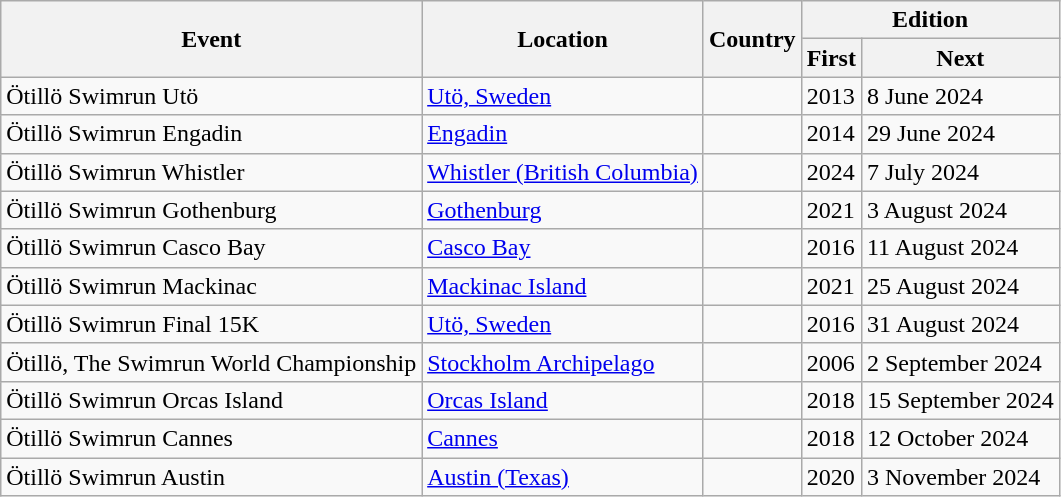<table class="wikitable sortable">
<tr>
<th rowspan="2">Event</th>
<th rowspan="2">Location</th>
<th rowspan="2">Country</th>
<th colspan="2">Edition</th>
</tr>
<tr>
<th>First</th>
<th>Next</th>
</tr>
<tr>
<td>Ötillö Swimrun Utö</td>
<td><a href='#'>Utö, Sweden</a></td>
<td></td>
<td>2013</td>
<td>8 June 2024</td>
</tr>
<tr>
<td>Ötillö Swimrun Engadin</td>
<td><a href='#'>Engadin</a></td>
<td></td>
<td>2014</td>
<td>29 June 2024</td>
</tr>
<tr>
<td>Ötillö Swimrun Whistler</td>
<td><a href='#'>Whistler (British Columbia)</a></td>
<td></td>
<td>2024</td>
<td>7 July 2024</td>
</tr>
<tr>
<td>Ötillö Swimrun Gothenburg</td>
<td><a href='#'>Gothenburg</a></td>
<td></td>
<td>2021</td>
<td>3 August 2024</td>
</tr>
<tr>
<td>Ötillö Swimrun Casco Bay</td>
<td><a href='#'>Casco Bay</a></td>
<td></td>
<td>2016</td>
<td>11 August 2024</td>
</tr>
<tr>
<td>Ötillö Swimrun Mackinac</td>
<td><a href='#'>Mackinac Island</a></td>
<td></td>
<td>2021</td>
<td>25 August 2024</td>
</tr>
<tr>
<td>Ötillö Swimrun Final 15K</td>
<td><a href='#'>Utö, Sweden</a></td>
<td></td>
<td>2016</td>
<td>31 August 2024</td>
</tr>
<tr>
<td>Ötillö, The Swimrun World Championship</td>
<td><a href='#'>Stockholm Archipelago</a></td>
<td></td>
<td>2006</td>
<td>2 September 2024</td>
</tr>
<tr>
<td>Ötillö Swimrun Orcas Island</td>
<td><a href='#'>Orcas Island</a></td>
<td></td>
<td>2018</td>
<td>15 September 2024</td>
</tr>
<tr>
<td>Ötillö Swimrun Cannes</td>
<td><a href='#'>Cannes</a></td>
<td></td>
<td>2018</td>
<td>12 October 2024</td>
</tr>
<tr>
<td>Ötillö Swimrun Austin</td>
<td><a href='#'>Austin (Texas)</a></td>
<td></td>
<td>2020</td>
<td>3 November 2024</td>
</tr>
</table>
